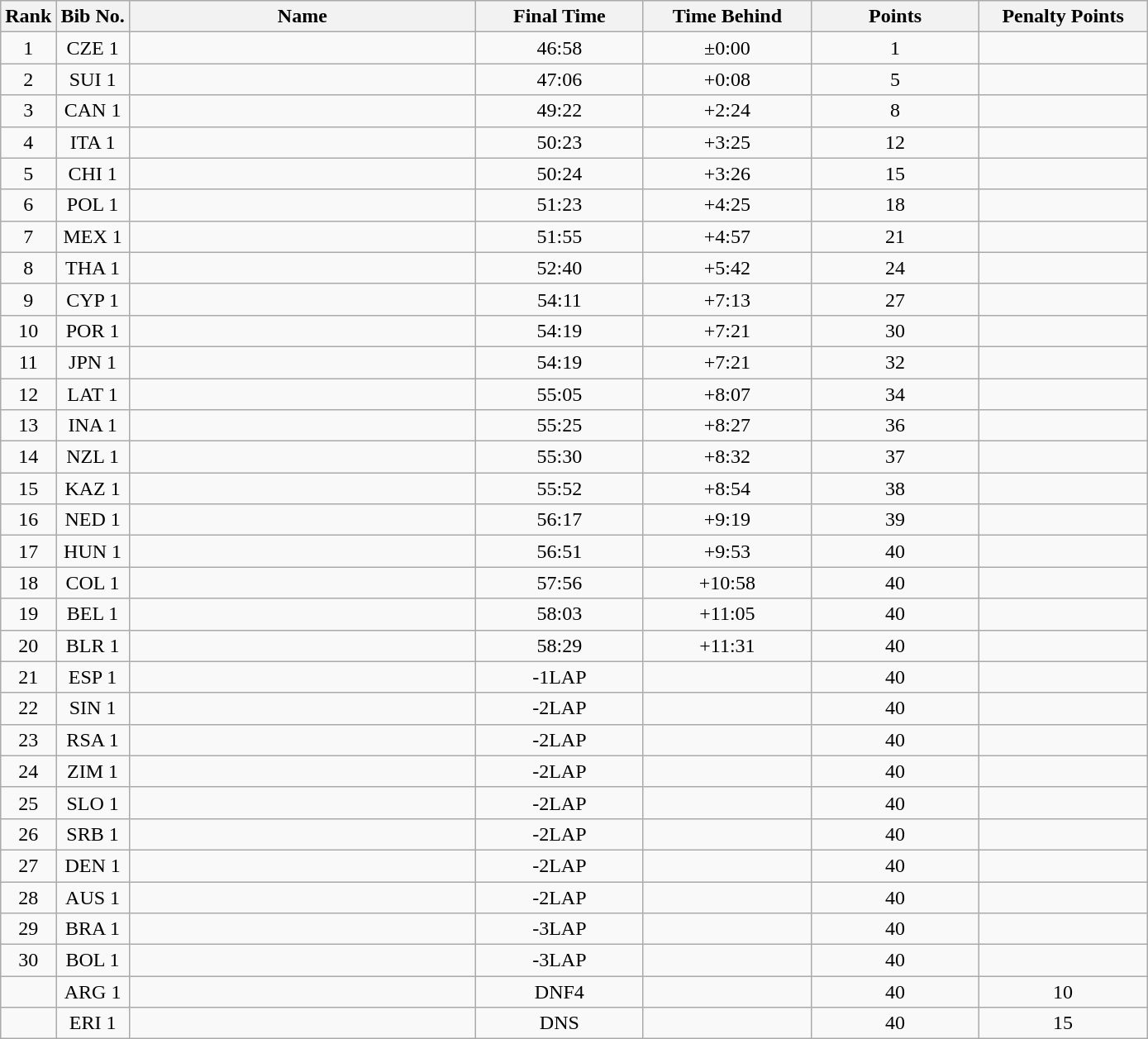<table class="wikitable" style="text-align:center">
<tr>
<th>Rank</th>
<th>Bib No.</th>
<th style="width:17em">Name</th>
<th style="width:8em">Final Time</th>
<th style="width:8em">Time Behind</th>
<th style="width:8em">Points</th>
<th style="width:8em">Penalty Points</th>
</tr>
<tr>
<td>1</td>
<td>CZE 1</td>
<td align=left></td>
<td>46:58</td>
<td>±0:00</td>
<td>1</td>
<td></td>
</tr>
<tr>
<td>2</td>
<td>SUI 1</td>
<td align=left></td>
<td>47:06</td>
<td>+0:08</td>
<td>5</td>
<td></td>
</tr>
<tr>
<td>3</td>
<td>CAN 1</td>
<td align=left></td>
<td>49:22</td>
<td>+2:24</td>
<td>8</td>
<td></td>
</tr>
<tr>
<td>4</td>
<td>ITA 1</td>
<td align=left></td>
<td>50:23</td>
<td>+3:25</td>
<td>12</td>
<td></td>
</tr>
<tr>
<td>5</td>
<td>CHI 1</td>
<td align=left></td>
<td>50:24</td>
<td>+3:26</td>
<td>15</td>
<td></td>
</tr>
<tr>
<td>6</td>
<td>POL 1</td>
<td align=left></td>
<td>51:23</td>
<td>+4:25</td>
<td>18</td>
<td></td>
</tr>
<tr>
<td>7</td>
<td>MEX 1</td>
<td align=left></td>
<td>51:55</td>
<td>+4:57</td>
<td>21</td>
<td></td>
</tr>
<tr>
<td>8</td>
<td>THA 1</td>
<td align=left></td>
<td>52:40</td>
<td>+5:42</td>
<td>24</td>
<td></td>
</tr>
<tr>
<td>9</td>
<td>CYP 1</td>
<td align=left></td>
<td>54:11</td>
<td>+7:13</td>
<td>27</td>
<td></td>
</tr>
<tr>
<td>10</td>
<td>POR 1</td>
<td align=left></td>
<td>54:19</td>
<td>+7:21</td>
<td>30</td>
<td></td>
</tr>
<tr>
<td>11</td>
<td>JPN 1</td>
<td align=left></td>
<td>54:19</td>
<td>+7:21</td>
<td>32</td>
<td></td>
</tr>
<tr>
<td>12</td>
<td>LAT 1</td>
<td align=left></td>
<td>55:05</td>
<td>+8:07</td>
<td>34</td>
<td></td>
</tr>
<tr>
<td>13</td>
<td>INA 1</td>
<td align=left></td>
<td>55:25</td>
<td>+8:27</td>
<td>36</td>
<td></td>
</tr>
<tr>
<td>14</td>
<td>NZL 1</td>
<td align=left></td>
<td>55:30</td>
<td>+8:32</td>
<td>37</td>
<td></td>
</tr>
<tr>
<td>15</td>
<td>KAZ 1</td>
<td align=left></td>
<td>55:52</td>
<td>+8:54</td>
<td>38</td>
<td></td>
</tr>
<tr>
<td>16</td>
<td>NED 1</td>
<td align=left></td>
<td>56:17</td>
<td>+9:19</td>
<td>39</td>
<td></td>
</tr>
<tr>
<td>17</td>
<td>HUN 1</td>
<td align=left></td>
<td>56:51</td>
<td>+9:53</td>
<td>40</td>
<td></td>
</tr>
<tr>
<td>18</td>
<td>COL 1</td>
<td align=left></td>
<td>57:56</td>
<td>+10:58</td>
<td>40</td>
<td></td>
</tr>
<tr>
<td>19</td>
<td>BEL 1</td>
<td align=left></td>
<td>58:03</td>
<td>+11:05</td>
<td>40</td>
<td></td>
</tr>
<tr>
<td>20</td>
<td>BLR 1</td>
<td align=left></td>
<td>58:29</td>
<td>+11:31</td>
<td>40</td>
<td></td>
</tr>
<tr>
<td>21</td>
<td>ESP 1</td>
<td align=left></td>
<td>-1LAP</td>
<td></td>
<td>40</td>
<td></td>
</tr>
<tr>
<td>22</td>
<td>SIN 1</td>
<td align=left></td>
<td>-2LAP</td>
<td></td>
<td>40</td>
<td></td>
</tr>
<tr>
<td>23</td>
<td>RSA 1</td>
<td align=left></td>
<td>-2LAP</td>
<td></td>
<td>40</td>
<td></td>
</tr>
<tr>
<td>24</td>
<td>ZIM 1</td>
<td align=left></td>
<td>-2LAP</td>
<td></td>
<td>40</td>
<td></td>
</tr>
<tr>
<td>25</td>
<td>SLO 1</td>
<td align=left></td>
<td>-2LAP</td>
<td></td>
<td>40</td>
<td></td>
</tr>
<tr>
<td>26</td>
<td>SRB 1</td>
<td align=left></td>
<td>-2LAP</td>
<td></td>
<td>40</td>
<td></td>
</tr>
<tr>
<td>27</td>
<td>DEN 1</td>
<td align=left></td>
<td>-2LAP</td>
<td></td>
<td>40</td>
<td></td>
</tr>
<tr>
<td>28</td>
<td>AUS 1</td>
<td align=left></td>
<td>-2LAP</td>
<td></td>
<td>40</td>
<td></td>
</tr>
<tr>
<td>29</td>
<td>BRA 1</td>
<td align=left></td>
<td>-3LAP</td>
<td></td>
<td>40</td>
<td></td>
</tr>
<tr>
<td>30</td>
<td>BOL 1</td>
<td align=left></td>
<td>-3LAP</td>
<td></td>
<td>40</td>
<td></td>
</tr>
<tr>
<td></td>
<td>ARG 1</td>
<td align=left></td>
<td>DNF4</td>
<td></td>
<td>40</td>
<td>10</td>
</tr>
<tr>
<td></td>
<td>ERI 1</td>
<td align=left></td>
<td>DNS</td>
<td></td>
<td>40</td>
<td>15</td>
</tr>
</table>
